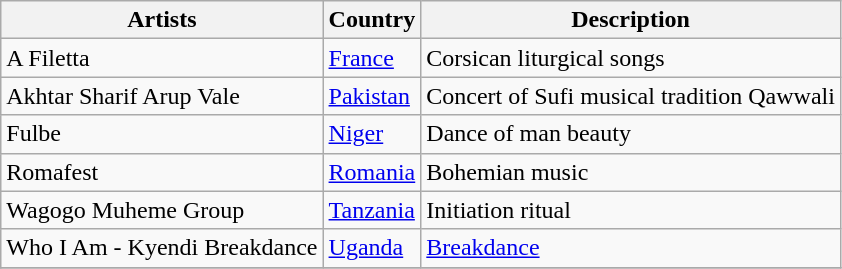<table class="wikitable">
<tr>
<th>Artists</th>
<th>Country</th>
<th>Description</th>
</tr>
<tr>
<td>A Filetta</td>
<td><a href='#'>France</a></td>
<td>Corsican liturgical songs</td>
</tr>
<tr>
<td>Akhtar Sharif Arup Vale</td>
<td><a href='#'>Pakistan</a></td>
<td>Concert of Sufi musical tradition Qawwali</td>
</tr>
<tr>
<td>Fulbe</td>
<td><a href='#'>Niger</a></td>
<td>Dance of man beauty</td>
</tr>
<tr>
<td>Romafest</td>
<td><a href='#'>Romania</a></td>
<td>Bohemian music</td>
</tr>
<tr>
<td>Wagogo Muheme Group</td>
<td><a href='#'>Tanzania</a></td>
<td>Initiation ritual</td>
</tr>
<tr>
<td>Who I Am - Kyendi Breakdance</td>
<td><a href='#'>Uganda</a></td>
<td><a href='#'>Breakdance</a></td>
</tr>
<tr>
</tr>
</table>
